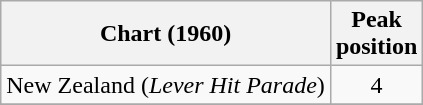<table class="wikitable">
<tr>
<th>Chart (1960)</th>
<th>Peak<br>position</th>
</tr>
<tr>
<td>New Zealand (<em>Lever Hit Parade</em>)</td>
<td style="text-align:center;">4</td>
</tr>
<tr>
</tr>
</table>
